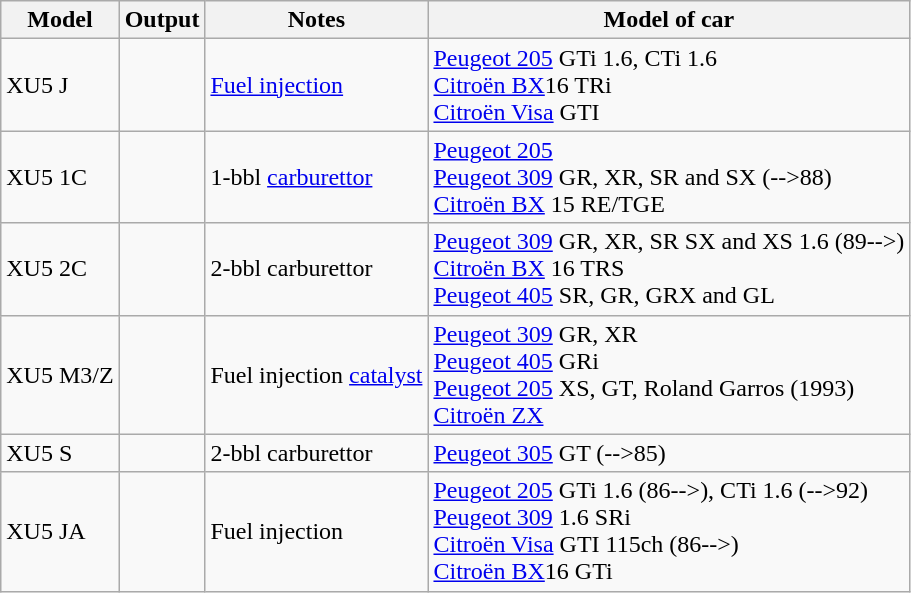<table class="wikitable">
<tr>
<th>Model</th>
<th>Output</th>
<th>Notes</th>
<th>Model of car</th>
</tr>
<tr>
<td>XU5 J</td>
<td></td>
<td><a href='#'>Fuel injection</a></td>
<td><a href='#'>Peugeot 205</a> GTi 1.6, CTi 1.6<br><a href='#'>Citroën BX</a>16 TRi<br><a href='#'>Citroën Visa</a> GTI</td>
</tr>
<tr>
<td>XU5 1C</td>
<td></td>
<td>1-bbl <a href='#'>carburettor</a></td>
<td><a href='#'>Peugeot 205</a><br><a href='#'>Peugeot 309</a> GR, XR, SR and SX (-->88)<br><a href='#'>Citroën BX</a> 15 RE/TGE</td>
</tr>
<tr>
<td>XU5 2C</td>
<td></td>
<td>2-bbl carburettor</td>
<td><a href='#'>Peugeot 309</a> GR, XR, SR SX and XS 1.6 (89-->)<br><a href='#'>Citroën BX</a> 16 TRS<br><a href='#'>Peugeot 405</a> SR, GR, GRX and GL</td>
</tr>
<tr>
<td>XU5 M3/Z</td>
<td></td>
<td>Fuel injection <a href='#'>catalyst</a></td>
<td><a href='#'>Peugeot 309</a> GR, XR<br><a href='#'>Peugeot 405</a> GRi<br><a href='#'>Peugeot 205</a> XS, GT, Roland Garros (1993)<br><a href='#'>Citroën ZX</a></td>
</tr>
<tr>
<td>XU5 S</td>
<td></td>
<td>2-bbl carburettor</td>
<td><a href='#'>Peugeot 305</a> GT (-->85)</td>
</tr>
<tr>
<td>XU5 JA</td>
<td></td>
<td>Fuel injection</td>
<td><a href='#'>Peugeot 205</a> GTi 1.6 (86-->), CTi 1.6 (-->92)<br><a href='#'>Peugeot 309</a> 1.6 SRi<br><a href='#'>Citroën Visa</a> GTI 115ch (86-->)<br><a href='#'>Citroën BX</a>16 GTi</td>
</tr>
</table>
